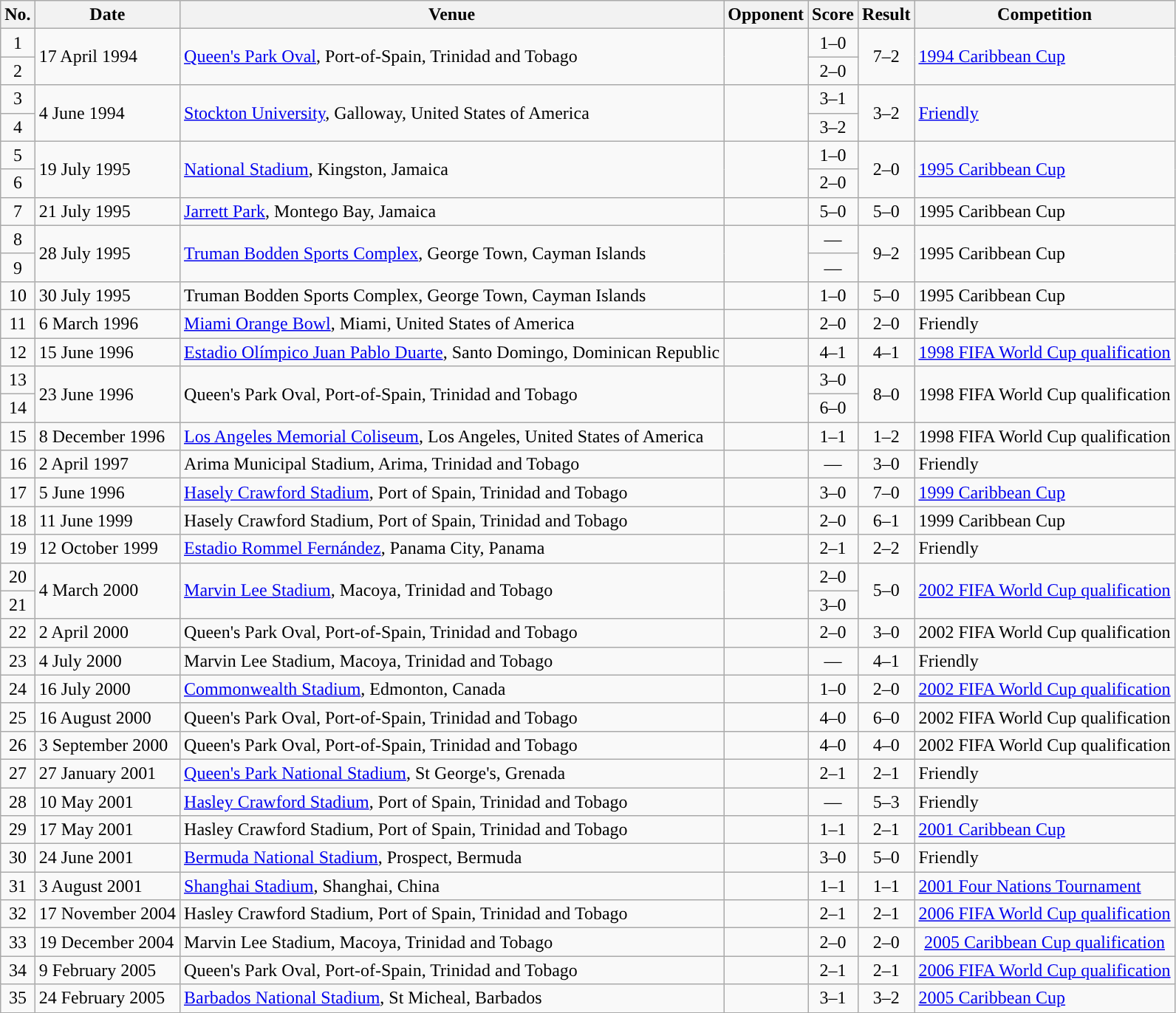<table class="wikitable sortable">
<tr>
<th scope="col">No.</th>
<th scope="col">Date</th>
<th scope="col">Venue</th>
<th scope="col">Opponent</th>
<th scope="col">Score</th>
<th scope="col">Result</th>
<th scope="col">Competition</th>
</tr>
<tr>
<td align="center">1</td>
<td rowspan="2">17 April 1994</td>
<td rowspan="2"><a href='#'>Queen's Park Oval</a>, Port-of-Spain, Trinidad and Tobago</td>
<td rowspan="2"></td>
<td align="center">1–0</td>
<td rowspan="2" align="center">7–2</td>
<td rowspan="2"><a href='#'>1994 Caribbean Cup</a></td>
</tr>
<tr>
<td align="center">2</td>
<td align="center">2–0</td>
</tr>
<tr>
<td align="center">3</td>
<td rowspan="2">4 June 1994</td>
<td rowspan="2"><a href='#'>Stockton University</a>, Galloway, United States of America</td>
<td rowspan="2"></td>
<td align="center">3–1</td>
<td rowspan="2" align="center">3–2</td>
<td rowspan="2"><a href='#'>Friendly</a></td>
</tr>
<tr>
<td align="center">4</td>
<td align="center">3–2</td>
</tr>
<tr>
<td align="center">5</td>
<td rowspan="2">19 July 1995</td>
<td rowspan="2"><a href='#'>National Stadium</a>, Kingston, Jamaica</td>
<td rowspan="2"></td>
<td align="center">1–0</td>
<td rowspan="2" align="center">2–0</td>
<td rowspan="2"><a href='#'>1995 Caribbean Cup</a></td>
</tr>
<tr>
<td align="center">6</td>
<td align="center">2–0</td>
</tr>
<tr>
<td align="center">7</td>
<td>21 July 1995</td>
<td><a href='#'>Jarrett Park</a>, Montego Bay, Jamaica</td>
<td></td>
<td align="center">5–0</td>
<td align="center">5–0</td>
<td>1995 Caribbean Cup</td>
</tr>
<tr>
<td align="center">8</td>
<td rowspan="2">28 July 1995</td>
<td rowspan="2"><a href='#'>Truman Bodden Sports Complex</a>, George Town, Cayman Islands</td>
<td rowspan="2"></td>
<td align="center">—</td>
<td rowspan="2" align="center">9–2</td>
<td rowspan="2">1995 Caribbean Cup</td>
</tr>
<tr>
<td align="center">9</td>
<td align="center">—</td>
</tr>
<tr>
<td align="center">10</td>
<td>30 July 1995</td>
<td>Truman Bodden Sports Complex, George Town, Cayman Islands</td>
<td></td>
<td align="center">1–0</td>
<td align="center">5–0</td>
<td>1995 Caribbean Cup</td>
</tr>
<tr>
<td align="center">11</td>
<td>6 March 1996</td>
<td><a href='#'>Miami Orange Bowl</a>, Miami, United States of America</td>
<td></td>
<td align="center">2–0</td>
<td align="center">2–0</td>
<td>Friendly</td>
</tr>
<tr>
<td align="center">12</td>
<td>15 June 1996</td>
<td><a href='#'>Estadio Olímpico Juan Pablo Duarte</a>, Santo Domingo, Dominican Republic</td>
<td></td>
<td align="center">4–1</td>
<td align="center">4–1</td>
<td><a href='#'>1998 FIFA World Cup qualification</a></td>
</tr>
<tr>
<td align="center">13</td>
<td rowspan="2">23 June 1996</td>
<td rowspan="2">Queen's Park Oval, Port-of-Spain, Trinidad and Tobago</td>
<td rowspan="2"></td>
<td align="center">3–0</td>
<td rowspan="2" align="center">8–0</td>
<td rowspan="2">1998 FIFA World Cup qualification</td>
</tr>
<tr>
<td align="center">14</td>
<td align="center">6–0</td>
</tr>
<tr>
<td align="center">15</td>
<td>8 December 1996</td>
<td><a href='#'>Los Angeles Memorial Coliseum</a>, Los Angeles, United States of America</td>
<td></td>
<td align="center">1–1</td>
<td align="center">1–2</td>
<td>1998 FIFA World Cup qualification</td>
</tr>
<tr>
<td align="center">16</td>
<td>2 April 1997</td>
<td>Arima Municipal Stadium, Arima, Trinidad and Tobago</td>
<td></td>
<td align="center">—</td>
<td align="center">3–0</td>
<td>Friendly</td>
</tr>
<tr>
<td align="center">17</td>
<td>5 June 1996</td>
<td><a href='#'>Hasely Crawford Stadium</a>, Port of Spain, Trinidad and Tobago</td>
<td></td>
<td align="center">3–0</td>
<td align="center">7–0</td>
<td><a href='#'>1999 Caribbean Cup</a></td>
</tr>
<tr>
<td align="center">18</td>
<td>11 June 1999</td>
<td>Hasely Crawford Stadium, Port of Spain, Trinidad and Tobago</td>
<td></td>
<td align="center">2–0</td>
<td align="center">6–1</td>
<td>1999 Caribbean Cup</td>
</tr>
<tr>
<td align="center">19</td>
<td>12 October 1999</td>
<td><a href='#'>Estadio Rommel Fernández</a>, Panama City, Panama</td>
<td></td>
<td align="center">2–1</td>
<td align="center">2–2</td>
<td>Friendly</td>
</tr>
<tr>
<td align="center">20</td>
<td rowspan="2">4 March 2000</td>
<td rowspan="2"><a href='#'>Marvin Lee Stadium</a>, Macoya, Trinidad and Tobago</td>
<td rowspan="2"></td>
<td align="center">2–0</td>
<td rowspan="2" align="center">5–0</td>
<td rowspan="2"><a href='#'>2002 FIFA World Cup qualification</a></td>
</tr>
<tr>
<td align="center">21</td>
<td align="center">3–0</td>
</tr>
<tr>
<td align="center">22</td>
<td>2 April 2000</td>
<td>Queen's Park Oval, Port-of-Spain, Trinidad and Tobago</td>
<td></td>
<td align="center">2–0</td>
<td align="center">3–0</td>
<td>2002 FIFA World Cup qualification</td>
</tr>
<tr>
<td align="center">23</td>
<td>4 July 2000</td>
<td>Marvin Lee Stadium, Macoya, Trinidad and Tobago</td>
<td></td>
<td align="center">—</td>
<td align="center">4–1</td>
<td>Friendly</td>
</tr>
<tr>
<td align="center">24</td>
<td>16 July 2000</td>
<td><a href='#'>Commonwealth Stadium</a>, Edmonton, Canada</td>
<td></td>
<td align="center">1–0</td>
<td align="center">2–0</td>
<td><a href='#'>2002 FIFA World Cup qualification</a></td>
</tr>
<tr>
<td align="center">25</td>
<td>16 August 2000</td>
<td>Queen's Park Oval, Port-of-Spain, Trinidad and Tobago</td>
<td></td>
<td align="center">4–0</td>
<td align="center">6–0</td>
<td>2002 FIFA World Cup qualification</td>
</tr>
<tr>
<td align="center">26</td>
<td>3 September 2000</td>
<td>Queen's Park Oval, Port-of-Spain, Trinidad and Tobago</td>
<td></td>
<td align="center">4–0</td>
<td align="center">4–0</td>
<td>2002 FIFA World Cup qualification</td>
</tr>
<tr>
<td align="center">27</td>
<td>27 January 2001</td>
<td><a href='#'>Queen's Park National Stadium</a>, St George's, Grenada</td>
<td></td>
<td align="center">2–1</td>
<td align="center">2–1</td>
<td>Friendly</td>
</tr>
<tr>
<td align="center">28</td>
<td>10 May 2001</td>
<td><a href='#'>Hasley Crawford Stadium</a>, Port of Spain, Trinidad and Tobago</td>
<td></td>
<td align="center">—</td>
<td align="center">5–3</td>
<td>Friendly</td>
</tr>
<tr>
<td align="center">29</td>
<td>17 May 2001</td>
<td>Hasley Crawford Stadium, Port of Spain, Trinidad and Tobago</td>
<td></td>
<td align="center">1–1</td>
<td align="center">2–1</td>
<td><a href='#'>2001 Caribbean Cup</a></td>
</tr>
<tr>
<td align="center">30</td>
<td>24 June 2001</td>
<td><a href='#'>Bermuda National Stadium</a>, Prospect, Bermuda</td>
<td></td>
<td align="center">3–0</td>
<td align="center">5–0</td>
<td>Friendly</td>
</tr>
<tr>
<td align="center">31</td>
<td>3 August 2001</td>
<td><a href='#'>Shanghai Stadium</a>, Shanghai, China</td>
<td></td>
<td align="center">1–1</td>
<td align="center">1–1</td>
<td><a href='#'>2001 Four Nations Tournament</a></td>
</tr>
<tr>
<td align="center">32</td>
<td>17 November 2004</td>
<td>Hasley Crawford Stadium, Port of Spain, Trinidad and Tobago</td>
<td></td>
<td align="center">2–1</td>
<td align="center">2–1</td>
<td align="center"><a href='#'>2006 FIFA World Cup qualification</a></td>
</tr>
<tr>
<td align="center">33</td>
<td>19 December 2004</td>
<td>Marvin Lee Stadium, Macoya, Trinidad and Tobago</td>
<td></td>
<td align="center">2–0</td>
<td align="center">2–0</td>
<td align="center"><a href='#'>2005 Caribbean Cup qualification</a></td>
</tr>
<tr>
<td align="center">34</td>
<td>9 February 2005</td>
<td>Queen's Park Oval, Port-of-Spain, Trinidad and Tobago</td>
<td></td>
<td align="center">2–1</td>
<td align="center">2–1</td>
<td align="center"><a href='#'>2006 FIFA World Cup qualification</a></td>
</tr>
<tr>
<td align="center">35</td>
<td>24 February 2005</td>
<td><a href='#'>Barbados National Stadium</a>, St Micheal, Barbados</td>
<td></td>
<td align="center">3–1</td>
<td align="center">3–2</td>
<td><a href='#'>2005 Caribbean Cup</a></td>
</tr>
</table>
